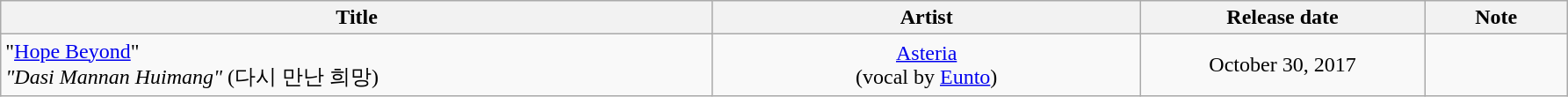<table class="wikitable" style="text-align:center">
<tr>
<th style="width:25%">Title</th>
<th style="width:15%">Artist</th>
<th style="width:10%">Release date</th>
<th style="width:5%">Note</th>
</tr>
<tr>
<td align="left">"<a href='#'>Hope Beyond</a>"<br><em>"Dasi Mannan Huimang"</em> (다시 만난 희망)</td>
<td><a href='#'>Asteria</a><br>(vocal by <a href='#'>Eunto</a>)</td>
<td>October 30, 2017</td>
<td></td>
</tr>
</table>
